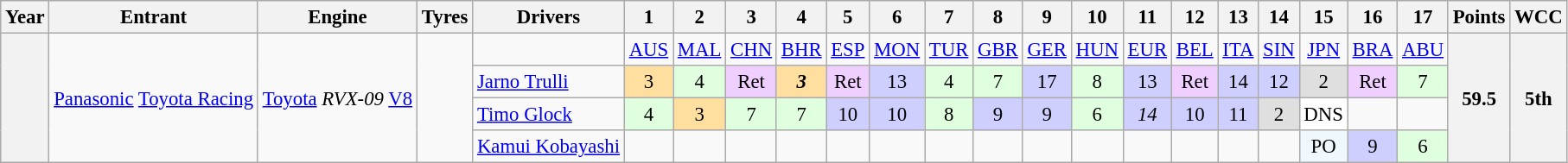<table class="wikitable" style="text-align:center; font-size:95%">
<tr>
<th>Year</th>
<th>Entrant</th>
<th>Engine</th>
<th>Tyres</th>
<th>Drivers</th>
<th>1</th>
<th>2</th>
<th>3</th>
<th>4</th>
<th>5</th>
<th>6</th>
<th>7</th>
<th>8</th>
<th>9</th>
<th>10</th>
<th>11</th>
<th>12</th>
<th>13</th>
<th>14</th>
<th>15</th>
<th>16</th>
<th>17</th>
<th>Points</th>
<th>WCC</th>
</tr>
<tr>
<th rowspan="4"></th>
<td rowspan="4"><a href='#'>Panasonic</a> <a href='#'>Toyota Racing</a></td>
<td rowspan="4"><a href='#'>Toyota</a> <em>RVX-09</em> <a href='#'>V8</a></td>
<td rowspan="4"></td>
<td></td>
<td><a href='#'>AUS</a></td>
<td><a href='#'>MAL</a></td>
<td><a href='#'>CHN</a></td>
<td><a href='#'>BHR</a></td>
<td><a href='#'>ESP</a></td>
<td><a href='#'>MON</a></td>
<td><a href='#'>TUR</a></td>
<td><a href='#'>GBR</a></td>
<td><a href='#'>GER</a></td>
<td><a href='#'>HUN</a></td>
<td><a href='#'>EUR</a></td>
<td><a href='#'>BEL</a></td>
<td><a href='#'>ITA</a></td>
<td><a href='#'>SIN</a></td>
<td><a href='#'>JPN</a></td>
<td><a href='#'>BRA</a></td>
<td><a href='#'>ABU</a></td>
<th rowspan="4">59.5</th>
<th rowspan="4">5th</th>
</tr>
<tr>
<td align="left"> <a href='#'>Jarno Trulli</a></td>
<td style="background:#FFDF9F;">3</td>
<td style="background:#dfffdf;">4</td>
<td style="background:#EFCFFF;">Ret</td>
<td style="background:#FFDF9F;"><strong><em>3</em></strong></td>
<td style="background:#EFCFFF;">Ret</td>
<td style="background:#CFCFFF;">13</td>
<td style="background:#DFFFDF;">4</td>
<td style="background:#DFFFDF;">7</td>
<td style="background:#CFCFFF;">17</td>
<td style="background:#DFFFDF;">8</td>
<td style="background:#CFCFFF;">13</td>
<td style="background:#EFCFFF;">Ret</td>
<td style="background:#CFCFFF;">14</td>
<td style="background:#CFCFFF;">12</td>
<td style="background:#DFDFDF;">2</td>
<td style="background:#EFCFFF;">Ret</td>
<td style="background:#DFFFDF;">7</td>
</tr>
<tr>
<td align="left"> <a href='#'>Timo Glock</a></td>
<td style="background:#DFFFDF;">4</td>
<td style="background:#FFDF9F;">3</td>
<td style="background:#DFFFDF;">7</td>
<td style="background:#DFFFDF;">7</td>
<td style="background:#CFCFFF;">10</td>
<td style="background:#CFCFFF;">10</td>
<td style="background:#DFFFDF;">8</td>
<td style="background:#CFCFFF;">9</td>
<td style="background:#CFCFFF;">9</td>
<td style="background:#DFFFDF;">6</td>
<td style="background:#CFCFFF;"><em>14</em></td>
<td style="background:#CFCFFF;">10</td>
<td style="background:#CFCFFF;">11</td>
<td style="background:#DFDFDF;">2</td>
<td style="background:#FFFFFF;">DNS</td>
<td></td>
<td></td>
</tr>
<tr>
<td align="left"> <a href='#'>Kamui Kobayashi</a></td>
<td></td>
<td></td>
<td></td>
<td></td>
<td></td>
<td></td>
<td></td>
<td></td>
<td></td>
<td></td>
<td></td>
<td></td>
<td></td>
<td></td>
<td style="background:#F0F8FF;">PO</td>
<td style="background:#CFCFFF;">9</td>
<td style="background:#DFFFDF;">6</td>
</tr>
</table>
